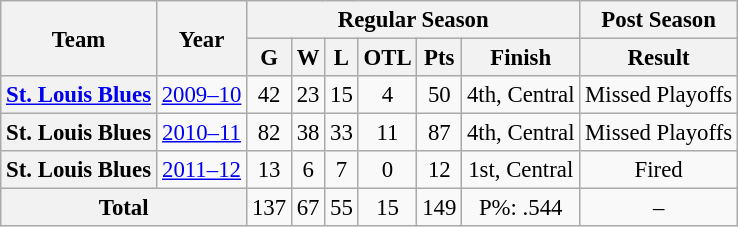<table class="wikitable" style="font-size: 95%; text-align:center;">
<tr>
<th rowspan="2">Team</th>
<th rowspan="2">Year</th>
<th colspan="6">Regular Season</th>
<th colspan="1">Post Season</th>
</tr>
<tr>
<th>G</th>
<th>W</th>
<th>L</th>
<th>OTL</th>
<th>Pts</th>
<th>Finish</th>
<th>Result</th>
</tr>
<tr>
<th><a href='#'>St. Louis Blues</a></th>
<td><a href='#'>2009–10</a></td>
<td>42</td>
<td>23</td>
<td>15</td>
<td>4</td>
<td>50</td>
<td>4th, Central</td>
<td>Missed Playoffs</td>
</tr>
<tr>
<th>St. Louis Blues</th>
<td><a href='#'>2010–11</a></td>
<td>82</td>
<td>38</td>
<td>33</td>
<td>11</td>
<td>87</td>
<td>4th, Central</td>
<td>Missed Playoffs</td>
</tr>
<tr>
<th>St. Louis Blues</th>
<td><a href='#'>2011–12</a></td>
<td>13</td>
<td>6</td>
<td>7</td>
<td>0</td>
<td>12</td>
<td>1st, Central</td>
<td>Fired</td>
</tr>
<tr>
<th colspan="2">Total</th>
<td>137</td>
<td>67</td>
<td>55</td>
<td>15</td>
<td>149</td>
<td>P%: .544</td>
<td>–</td>
</tr>
</table>
